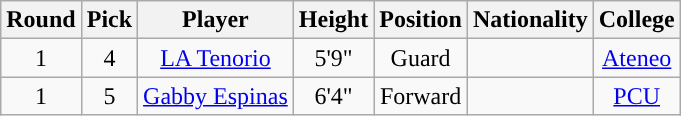<table class="wikitable sortable sortable">
<tr>
<th>Round</th>
<th>Pick</th>
<th>Player</th>
<th>Height</th>
<th>Position</th>
<th>Nationality</th>
<th>College</th>
</tr>
<tr style="text-align: center">
<td>1</td>
<td>4</td>
<td><a href='#'>LA Tenorio</a></td>
<td>5'9"</td>
<td>Guard</td>
<td></td>
<td><a href='#'>Ateneo</a></td>
</tr>
<tr style="text-align: center">
<td>1</td>
<td>5</td>
<td><a href='#'>Gabby Espinas</a></td>
<td>6'4"</td>
<td>Forward</td>
<td></td>
<td><a href='#'>PCU</a></td>
</tr>
</table>
